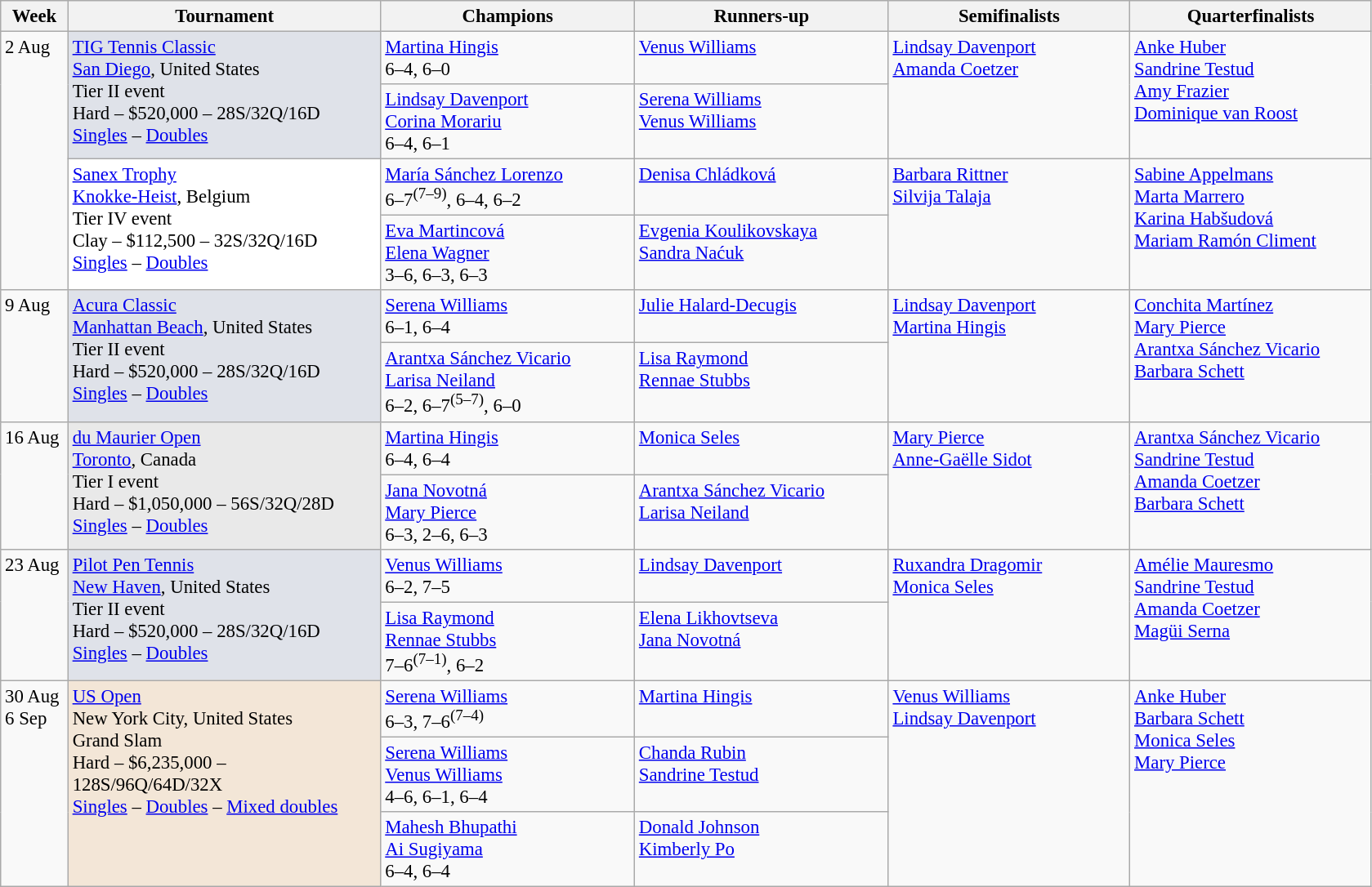<table class=wikitable style=font-size:95%>
<tr>
<th style="width:48px;">Week</th>
<th style="width:248px;">Tournament</th>
<th style="width:200px;">Champions</th>
<th style="width:200px;">Runners-up</th>
<th style="width:190px;">Semifinalists</th>
<th style="width:190px;">Quarterfinalists</th>
</tr>
<tr valign="top">
<td rowspan=4>2 Aug</td>
<td bgcolor=#dfe2e9 rowspan=2><a href='#'>TIG Tennis Classic</a><br> <a href='#'>San Diego</a>, United States <br>Tier II event <br> Hard – $520,000 – 28S/32Q/16D<br><a href='#'>Singles</a> – <a href='#'>Doubles</a></td>
<td> <a href='#'>Martina Hingis</a> <br> 6–4, 6–0</td>
<td> <a href='#'>Venus Williams</a></td>
<td rowspan=2> <a href='#'>Lindsay Davenport</a><br> <a href='#'>Amanda Coetzer</a></td>
<td rowspan=2> <a href='#'>Anke Huber</a>  <br>  <a href='#'>Sandrine Testud</a> <br> <a href='#'>Amy Frazier</a><br>   <a href='#'>Dominique van Roost</a></td>
</tr>
<tr valign="top">
<td> <a href='#'>Lindsay Davenport</a> <br>  <a href='#'>Corina Morariu</a><br>6–4, 6–1</td>
<td> <a href='#'>Serena Williams</a> <br>  <a href='#'>Venus Williams</a></td>
</tr>
<tr valign="top">
<td bgcolor=#FFFFFF rowspan=2><a href='#'>Sanex Trophy</a><br> <a href='#'>Knokke-Heist</a>, Belgium <br>Tier IV event <br> Clay – $112,500 – 32S/32Q/16D<br><a href='#'>Singles</a> – <a href='#'>Doubles</a></td>
<td> <a href='#'>María Sánchez Lorenzo</a> <br> 6–7<sup>(7–9)</sup>, 6–4, 6–2</td>
<td> <a href='#'>Denisa Chládková</a></td>
<td rowspan=2> <a href='#'>Barbara Rittner</a><br> <a href='#'>Silvija Talaja</a></td>
<td rowspan=2> <a href='#'>Sabine Appelmans</a>  <br>  <a href='#'>Marta Marrero</a> <br> <a href='#'>Karina Habšudová</a><br>   <a href='#'>Mariam Ramón Climent</a></td>
</tr>
<tr valign="top">
<td> <a href='#'>Eva Martincová</a> <br>  <a href='#'>Elena Wagner</a><br>3–6, 6–3, 6–3</td>
<td> <a href='#'>Evgenia Koulikovskaya</a> <br>  <a href='#'>Sandra Naćuk</a></td>
</tr>
<tr valign="top">
<td rowspan=2>9 Aug</td>
<td bgcolor=#dfe2e9 rowspan=2><a href='#'>Acura Classic</a><br> <a href='#'>Manhattan Beach</a>, United States <br>Tier II event <br> Hard – $520,000 – 28S/32Q/16D<br><a href='#'>Singles</a> – <a href='#'>Doubles</a></td>
<td> <a href='#'>Serena Williams</a> <br> 6–1, 6–4</td>
<td> <a href='#'>Julie Halard-Decugis</a></td>
<td rowspan=2> <a href='#'>Lindsay Davenport</a><br> <a href='#'>Martina Hingis</a></td>
<td rowspan=2> <a href='#'>Conchita Martínez</a>  <br>  <a href='#'>Mary Pierce</a> <br> <a href='#'>Arantxa Sánchez Vicario</a><br>   <a href='#'>Barbara Schett</a></td>
</tr>
<tr valign="top">
<td> <a href='#'>Arantxa Sánchez Vicario</a> <br>  <a href='#'>Larisa Neiland</a><br>6–2, 6–7<sup>(5–7)</sup>, 6–0</td>
<td> <a href='#'>Lisa Raymond</a> <br>  <a href='#'>Rennae Stubbs</a></td>
</tr>
<tr valign="top">
<td rowspan=2>16 Aug</td>
<td bgcolor=#E9E9E9 rowspan=2><a href='#'>du Maurier Open</a><br> <a href='#'>Toronto</a>, Canada <br>Tier I event <br> Hard – $1,050,000 – 56S/32Q/28D<br><a href='#'>Singles</a> – <a href='#'>Doubles</a></td>
<td> <a href='#'>Martina Hingis</a> <br> 6–4, 6–4</td>
<td> <a href='#'>Monica Seles</a></td>
<td rowspan=2> <a href='#'>Mary Pierce</a><br> <a href='#'>Anne-Gaëlle Sidot</a></td>
<td rowspan=2> <a href='#'>Arantxa Sánchez Vicario</a>  <br>  <a href='#'>Sandrine Testud</a> <br> <a href='#'>Amanda Coetzer</a><br>   <a href='#'>Barbara Schett</a></td>
</tr>
<tr valign="top">
<td> <a href='#'>Jana Novotná</a> <br>  <a href='#'>Mary Pierce</a><br>6–3, 2–6, 6–3</td>
<td> <a href='#'>Arantxa Sánchez Vicario</a> <br>  <a href='#'>Larisa Neiland</a></td>
</tr>
<tr valign="top">
<td rowspan=2>23 Aug</td>
<td bgcolor=#dfe2e9 rowspan=2><a href='#'>Pilot Pen Tennis</a><br> <a href='#'>New Haven</a>, United States <br>Tier II event <br> Hard – $520,000 – 28S/32Q/16D<br><a href='#'>Singles</a> – <a href='#'>Doubles</a></td>
<td> <a href='#'>Venus Williams</a> <br> 6–2, 7–5</td>
<td> <a href='#'>Lindsay Davenport</a></td>
<td rowspan=2> <a href='#'>Ruxandra Dragomir</a><br> <a href='#'>Monica Seles</a></td>
<td rowspan=2> <a href='#'>Amélie Mauresmo</a>  <br>  <a href='#'>Sandrine Testud</a> <br> <a href='#'>Amanda Coetzer</a><br>   <a href='#'>Magüi Serna</a></td>
</tr>
<tr valign="top">
<td> <a href='#'>Lisa Raymond</a> <br>  <a href='#'>Rennae Stubbs</a><br>7–6<sup>(7–1)</sup>, 6–2</td>
<td> <a href='#'>Elena Likhovtseva</a> <br>  <a href='#'>Jana Novotná</a></td>
</tr>
<tr valign="top">
<td rowspan=3>30 Aug<br>6 Sep</td>
<td bgcolor=#F3E6D7 rowspan=3><a href='#'>US Open</a><br> New York City, United States <br>Grand Slam<br>Hard – $6,235,000 – 128S/96Q/64D/32X<br><a href='#'>Singles</a> – <a href='#'>Doubles</a> – <a href='#'>Mixed doubles</a></td>
<td> <a href='#'>Serena Williams</a> <br> 6–3, 7–6<sup>(7–4)</sup></td>
<td> <a href='#'>Martina Hingis</a></td>
<td rowspan=3> <a href='#'>Venus Williams</a><br> <a href='#'>Lindsay Davenport</a></td>
<td rowspan=3> <a href='#'>Anke Huber</a>  <br>  <a href='#'>Barbara Schett</a> <br> <a href='#'>Monica Seles</a><br>   <a href='#'>Mary Pierce</a></td>
</tr>
<tr valign="top">
<td> <a href='#'>Serena Williams</a> <br>  <a href='#'>Venus Williams</a><br>4–6, 6–1, 6–4</td>
<td> <a href='#'>Chanda Rubin</a> <br>  <a href='#'>Sandrine Testud</a></td>
</tr>
<tr valign="top">
<td> <a href='#'>Mahesh Bhupathi</a> <br>  <a href='#'>Ai Sugiyama</a><br>6–4, 6–4</td>
<td> <a href='#'>Donald Johnson</a> <br>  <a href='#'>Kimberly Po</a></td>
</tr>
</table>
